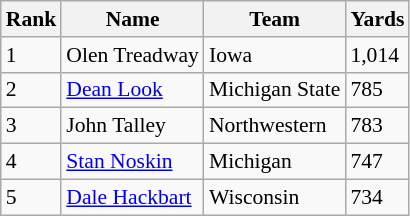<table class="wikitable" style="font-size: 90%">
<tr>
<th>Rank</th>
<th>Name</th>
<th>Team</th>
<th>Yards</th>
</tr>
<tr>
<td>1</td>
<td>Olen Treadway</td>
<td>Iowa</td>
<td>1,014</td>
</tr>
<tr>
<td>2</td>
<td><a href='#'>Dean Look</a></td>
<td>Michigan State</td>
<td>785</td>
</tr>
<tr>
<td>3</td>
<td>John Talley</td>
<td>Northwestern</td>
<td>783</td>
</tr>
<tr>
<td>4</td>
<td><a href='#'>Stan Noskin</a></td>
<td>Michigan</td>
<td>747</td>
</tr>
<tr>
<td>5</td>
<td><a href='#'>Dale Hackbart</a></td>
<td>Wisconsin</td>
<td>734</td>
</tr>
</table>
